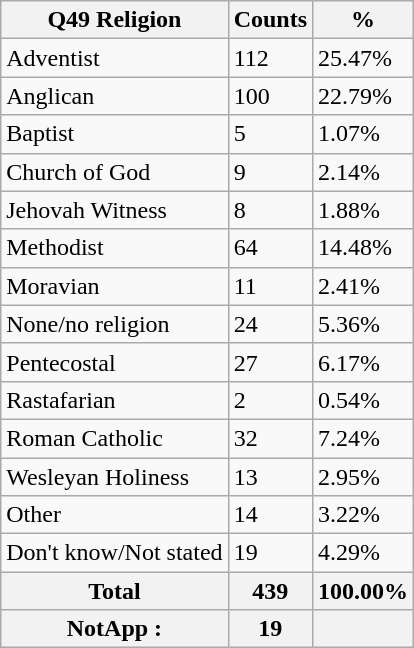<table class="wikitable sortable">
<tr>
<th>Q49 Religion</th>
<th>Counts</th>
<th>%</th>
</tr>
<tr>
<td>Adventist</td>
<td>112</td>
<td>25.47%</td>
</tr>
<tr>
<td>Anglican</td>
<td>100</td>
<td>22.79%</td>
</tr>
<tr>
<td>Baptist</td>
<td>5</td>
<td>1.07%</td>
</tr>
<tr>
<td>Church of God</td>
<td>9</td>
<td>2.14%</td>
</tr>
<tr>
<td>Jehovah Witness</td>
<td>8</td>
<td>1.88%</td>
</tr>
<tr>
<td>Methodist</td>
<td>64</td>
<td>14.48%</td>
</tr>
<tr>
<td>Moravian</td>
<td>11</td>
<td>2.41%</td>
</tr>
<tr>
<td>None/no religion</td>
<td>24</td>
<td>5.36%</td>
</tr>
<tr>
<td>Pentecostal</td>
<td>27</td>
<td>6.17%</td>
</tr>
<tr>
<td>Rastafarian</td>
<td>2</td>
<td>0.54%</td>
</tr>
<tr>
<td>Roman Catholic</td>
<td>32</td>
<td>7.24%</td>
</tr>
<tr>
<td>Wesleyan Holiness</td>
<td>13</td>
<td>2.95%</td>
</tr>
<tr>
<td>Other</td>
<td>14</td>
<td>3.22%</td>
</tr>
<tr>
<td>Don't know/Not stated</td>
<td>19</td>
<td>4.29%</td>
</tr>
<tr>
<th>Total</th>
<th>439</th>
<th>100.00%</th>
</tr>
<tr>
<th>NotApp :</th>
<th>19</th>
<th></th>
</tr>
</table>
